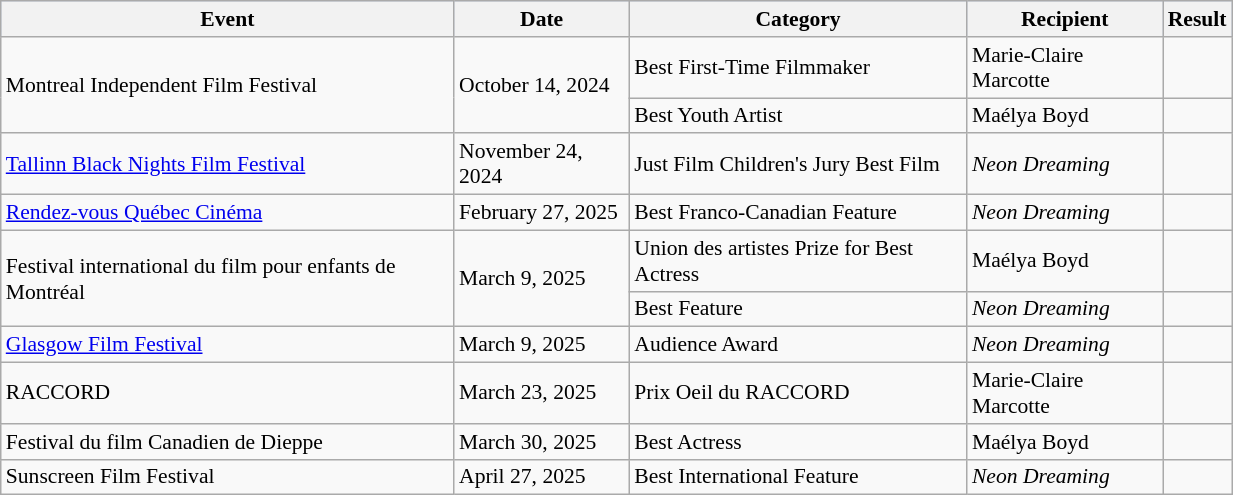<table class="wikitable sortable plainrowheaders" style="font-size: 90%" width="65%">
<tr ---- bgcolor="#bfd7ff">
<th scope="col">Event</th>
<th scope="col">Date</th>
<th scope="col">Category</th>
<th scope="col">Recipient</th>
<th scope="col">Result</th>
</tr>
<tr>
<td rowspan=2>Montreal Independent Film Festival</td>
<td rowspan=2>October 14, 2024</td>
<td>Best First-Time Filmmaker</td>
<td>Marie-Claire Marcotte</td>
<td></td>
</tr>
<tr>
<td>Best Youth Artist</td>
<td>Maélya Boyd</td>
<td></td>
</tr>
<tr>
<td><a href='#'>Tallinn Black Nights Film Festival</a></td>
<td>November 24, 2024</td>
<td>Just Film Children's Jury Best Film</td>
<td><em>Neon Dreaming</em></td>
<td></td>
</tr>
<tr>
<td><a href='#'>Rendez-vous Québec Cinéma</a></td>
<td>February 27, 2025</td>
<td>Best Franco-Canadian Feature</td>
<td><em>Neon Dreaming</em></td>
<td></td>
</tr>
<tr>
<td rowspan=2>Festival international du film pour enfants de Montréal</td>
<td rowspan=2>March 9, 2025</td>
<td>Union des artistes Prize for Best Actress</td>
<td>Maélya Boyd</td>
<td></td>
</tr>
<tr>
<td>Best Feature</td>
<td><em>Neon Dreaming</em></td>
<td></td>
</tr>
<tr>
<td><a href='#'>Glasgow Film Festival</a></td>
<td>March 9, 2025</td>
<td>Audience Award</td>
<td><em>Neon Dreaming</em></td>
<td></td>
</tr>
<tr>
<td>RACCORD</td>
<td>March 23, 2025</td>
<td>Prix Oeil du RACCORD</td>
<td>Marie-Claire Marcotte</td>
<td></td>
</tr>
<tr>
<td>Festival du film Canadien de Dieppe</td>
<td>March 30, 2025</td>
<td>Best Actress</td>
<td>Maélya Boyd</td>
<td></td>
</tr>
<tr>
<td>Sunscreen Film Festival</td>
<td>April 27, 2025</td>
<td>Best International Feature</td>
<td><em>Neon Dreaming</em></td>
<td></td>
</tr>
</table>
